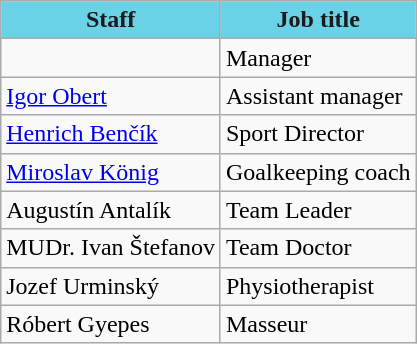<table class="wikitable">
<tr>
<th style="color:#1B1B1B; background:#69D2E7;">Staff</th>
<th style="color:#1B1B1B; background:#69D2E7;">Job title</th>
</tr>
<tr>
<td> </td>
<td>Manager</td>
</tr>
<tr>
<td> <a href='#'>Igor Obert</a></td>
<td>Assistant manager</td>
</tr>
<tr>
<td> <a href='#'>Henrich Benčík</a></td>
<td>Sport Director</td>
</tr>
<tr>
<td> <a href='#'>Miroslav König</a></td>
<td>Goalkeeping coach</td>
</tr>
<tr>
<td> Augustín Antalík</td>
<td>Team Leader</td>
</tr>
<tr>
<td> MUDr. Ivan Štefanov</td>
<td>Team Doctor</td>
</tr>
<tr>
<td> Jozef Urminský</td>
<td>Physiotherapist</td>
</tr>
<tr>
<td> Róbert Gyepes</td>
<td>Masseur</td>
</tr>
</table>
